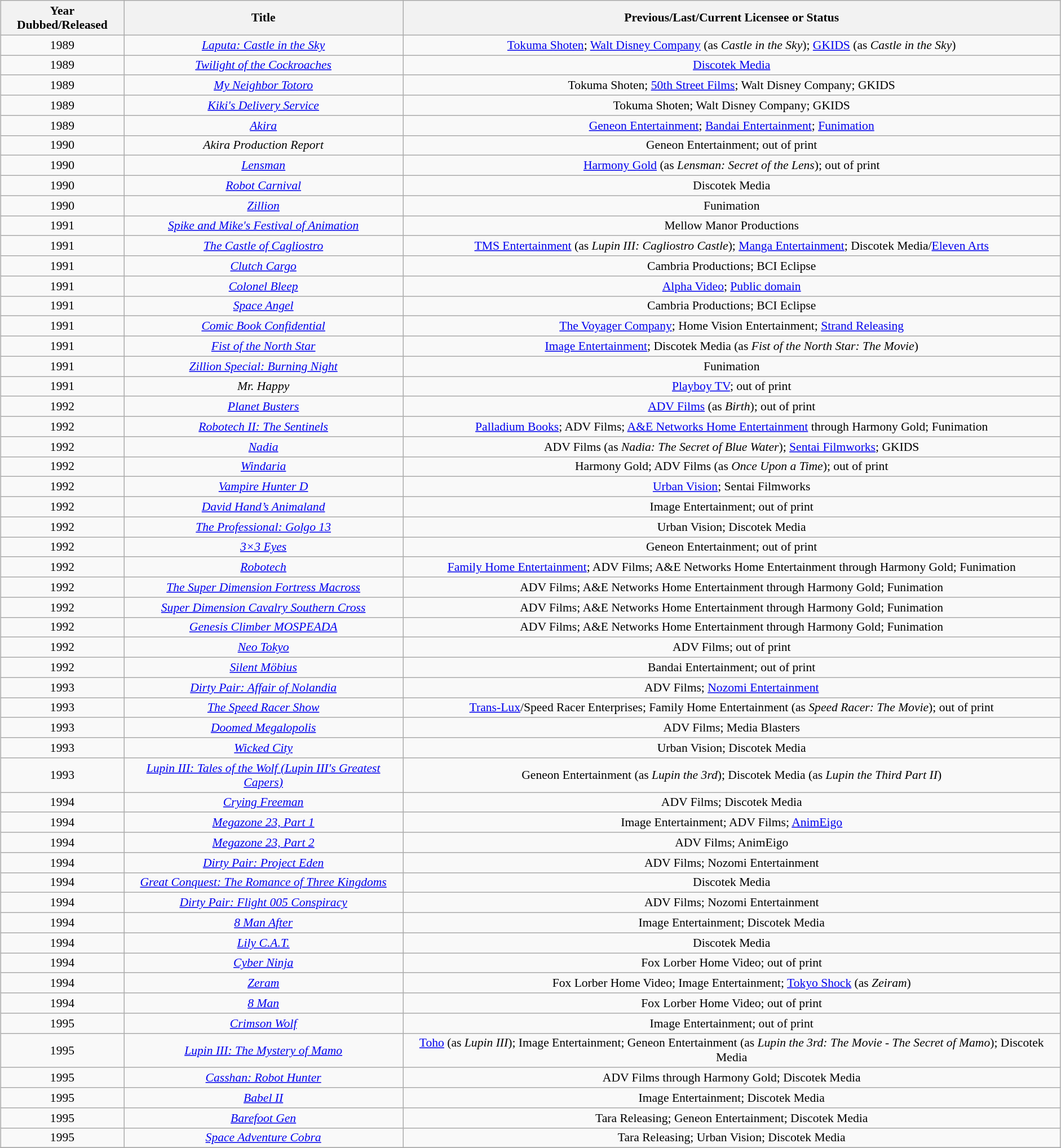<table class="wikitable sortable" style="font-size:90%; text-align:center; margin: 5px;">
<tr>
<th style=width=10%>Year Dubbed/Released</th>
<th style=width=45%>Title</th>
<th style=width=45% class="unsortable">Previous/Last/Current Licensee or Status</th>
</tr>
<tr>
<td>1989</td>
<td><em><a href='#'>Laputa: Castle in the Sky</a></em></td>
<td><a href='#'>Tokuma Shoten</a>; <a href='#'>Walt Disney Company</a> (as <em>Castle in the Sky</em>); <a href='#'>GKIDS</a> (as <em>Castle in the Sky</em>)</td>
</tr>
<tr>
<td>1989</td>
<td><em><a href='#'>Twilight of the Cockroaches</a></em></td>
<td><a href='#'>Discotek Media</a></td>
</tr>
<tr>
<td>1989</td>
<td><em><a href='#'>My Neighbor Totoro</a></em></td>
<td>Tokuma Shoten; <a href='#'>50th Street Films</a>; Walt Disney Company; GKIDS</td>
</tr>
<tr>
<td>1989</td>
<td><em><a href='#'>Kiki's Delivery Service</a></em></td>
<td>Tokuma Shoten; Walt Disney Company; GKIDS</td>
</tr>
<tr>
<td>1989</td>
<td><em><a href='#'>Akira</a></em></td>
<td><a href='#'>Geneon Entertainment</a>; <a href='#'>Bandai Entertainment</a>; <a href='#'>Funimation</a></td>
</tr>
<tr>
<td>1990</td>
<td><em>Akira Production Report</em></td>
<td>Geneon Entertainment; out of print</td>
</tr>
<tr>
<td>1990</td>
<td><em><a href='#'>Lensman</a></em></td>
<td><a href='#'>Harmony Gold</a> (as <em>Lensman: Secret of the Lens</em>); out of print</td>
</tr>
<tr>
<td>1990</td>
<td><em><a href='#'>Robot Carnival</a></em></td>
<td>Discotek Media</td>
</tr>
<tr>
<td>1990</td>
<td><em><a href='#'>Zillion</a></em></td>
<td>Funimation</td>
</tr>
<tr>
<td>1991</td>
<td><em><a href='#'>Spike and Mike's Festival of Animation</a></em></td>
<td>Mellow Manor Productions</td>
</tr>
<tr>
<td>1991</td>
<td><em><a href='#'>The Castle of Cagliostro</a></em></td>
<td><a href='#'>TMS Entertainment</a> (as <em>Lupin III: Cagliostro Castle</em>); <a href='#'>Manga Entertainment</a>; Discotek Media/<a href='#'>Eleven Arts</a></td>
</tr>
<tr>
<td>1991</td>
<td><em><a href='#'>Clutch Cargo</a></em></td>
<td>Cambria Productions; BCI Eclipse</td>
</tr>
<tr>
<td>1991</td>
<td><em><a href='#'>Colonel Bleep</a></em></td>
<td><a href='#'>Alpha Video</a>; <a href='#'>Public domain</a></td>
</tr>
<tr>
<td>1991</td>
<td><em><a href='#'>Space Angel</a></em></td>
<td>Cambria Productions; BCI Eclipse</td>
</tr>
<tr>
<td>1991</td>
<td><em><a href='#'>Comic Book Confidential</a></em></td>
<td><a href='#'>The Voyager Company</a>; Home Vision Entertainment; <a href='#'>Strand Releasing</a></td>
</tr>
<tr>
<td>1991</td>
<td><em><a href='#'>Fist of the North Star</a></em></td>
<td><a href='#'>Image Entertainment</a>; Discotek Media (as <em>Fist of the North Star: The Movie</em>)</td>
</tr>
<tr>
<td>1991</td>
<td><em><a href='#'>Zillion Special: Burning Night</a></em></td>
<td>Funimation</td>
</tr>
<tr>
<td>1991</td>
<td><em>Mr. Happy</em></td>
<td><a href='#'>Playboy TV</a>; out of print</td>
</tr>
<tr>
<td>1992</td>
<td><em><a href='#'>Planet Busters</a></em></td>
<td><a href='#'>ADV Films</a> (as <em>Birth</em>); out of print</td>
</tr>
<tr>
<td>1992</td>
<td><em><a href='#'>Robotech II: The Sentinels</a></em></td>
<td><a href='#'>Palladium Books</a>; ADV Films; <a href='#'>A&E Networks Home Entertainment</a> through Harmony Gold; Funimation</td>
</tr>
<tr>
<td>1992</td>
<td><em><a href='#'>Nadia</a></em></td>
<td>ADV Films (as <em>Nadia: The Secret of Blue Water</em>); <a href='#'>Sentai Filmworks</a>; GKIDS</td>
</tr>
<tr>
<td>1992</td>
<td><em><a href='#'>Windaria</a></em></td>
<td>Harmony Gold; ADV Films (as <em>Once Upon a Time</em>); out of print</td>
</tr>
<tr>
<td>1992</td>
<td><em><a href='#'>Vampire Hunter D</a></em></td>
<td><a href='#'>Urban Vision</a>; Sentai Filmworks</td>
</tr>
<tr>
<td>1992</td>
<td><em><a href='#'>David Hand’s Animaland</a></em></td>
<td>Image Entertainment; out of print</td>
</tr>
<tr>
<td>1992</td>
<td><em><a href='#'>The Professional: Golgo 13</a></em></td>
<td>Urban Vision; Discotek Media</td>
</tr>
<tr>
<td>1992</td>
<td><em><a href='#'>3×3 Eyes</a></em></td>
<td>Geneon Entertainment; out of print</td>
</tr>
<tr>
<td>1992</td>
<td><em><a href='#'>Robotech</a></em></td>
<td><a href='#'>Family Home Entertainment</a>; ADV Films; A&E Networks Home Entertainment through Harmony Gold; Funimation</td>
</tr>
<tr>
<td>1992</td>
<td><em><a href='#'>The Super Dimension Fortress Macross</a></em></td>
<td>ADV Films; A&E Networks Home Entertainment through Harmony Gold; Funimation</td>
</tr>
<tr>
<td>1992</td>
<td><em><a href='#'>Super Dimension Cavalry Southern Cross</a></em></td>
<td>ADV Films; A&E Networks Home Entertainment through Harmony Gold; Funimation</td>
</tr>
<tr>
<td>1992</td>
<td><em><a href='#'>Genesis Climber MOSPEADA</a></em></td>
<td>ADV Films; A&E Networks Home Entertainment through Harmony Gold; Funimation</td>
</tr>
<tr>
<td>1992</td>
<td><em><a href='#'>Neo Tokyo</a></em></td>
<td>ADV Films; out of print</td>
</tr>
<tr>
<td>1992</td>
<td><em><a href='#'>Silent Möbius</a></em></td>
<td>Bandai Entertainment; out of print</td>
</tr>
<tr>
<td>1993</td>
<td><em><a href='#'>Dirty Pair: Affair of Nolandia</a></em></td>
<td>ADV Films; <a href='#'>Nozomi Entertainment</a></td>
</tr>
<tr>
<td>1993</td>
<td><em><a href='#'>The Speed Racer Show</a></em></td>
<td><a href='#'>Trans-Lux</a>/Speed Racer Enterprises; Family Home Entertainment (as <em>Speed Racer: The Movie</em>); out of print</td>
</tr>
<tr>
<td>1993</td>
<td><em><a href='#'>Doomed Megalopolis</a></em></td>
<td>ADV Films; Media Blasters</td>
</tr>
<tr>
<td>1993</td>
<td><em><a href='#'>Wicked City</a></em></td>
<td>Urban Vision; Discotek Media</td>
</tr>
<tr>
<td>1993</td>
<td><em><a href='#'>Lupin III: Tales of the Wolf (Lupin III's Greatest Capers)</a></em></td>
<td>Geneon Entertainment (as <em>Lupin the 3rd</em>); Discotek Media (as <em>Lupin the Third Part II</em>)</td>
</tr>
<tr>
<td>1994</td>
<td><em><a href='#'>Crying Freeman</a></em></td>
<td>ADV Films; Discotek Media</td>
</tr>
<tr>
<td>1994</td>
<td><em><a href='#'>Megazone 23, Part 1</a></em></td>
<td>Image Entertainment; ADV Films; <a href='#'>AnimEigo</a></td>
</tr>
<tr>
<td>1994</td>
<td><em><a href='#'>Megazone 23, Part 2</a></em></td>
<td>ADV Films; AnimEigo</td>
</tr>
<tr>
<td>1994</td>
<td><em><a href='#'>Dirty Pair: Project Eden</a></em></td>
<td>ADV Films; Nozomi Entertainment</td>
</tr>
<tr>
<td>1994</td>
<td><em><a href='#'>Great Conquest: The Romance of Three Kingdoms</a></em></td>
<td>Discotek Media</td>
</tr>
<tr>
<td>1994</td>
<td><em><a href='#'>Dirty Pair: Flight 005 Conspiracy</a></em></td>
<td>ADV Films; Nozomi Entertainment</td>
</tr>
<tr>
<td>1994</td>
<td><em><a href='#'>8 Man After</a></em></td>
<td>Image Entertainment; Discotek Media</td>
</tr>
<tr>
<td>1994</td>
<td><em><a href='#'>Lily C.A.T.</a></em></td>
<td>Discotek Media</td>
</tr>
<tr>
<td>1994</td>
<td><em><a href='#'>Cyber Ninja</a></em></td>
<td>Fox Lorber Home Video; out of print</td>
</tr>
<tr>
<td>1994</td>
<td><em><a href='#'>Zeram</a></em></td>
<td>Fox Lorber Home Video; Image Entertainment; <a href='#'>Tokyo Shock</a> (as <em>Zeiram</em>)</td>
</tr>
<tr>
<td>1994</td>
<td><em><a href='#'>8 Man</a></em></td>
<td>Fox Lorber Home Video; out of print</td>
</tr>
<tr>
<td>1995</td>
<td><em><a href='#'>Crimson Wolf</a></em></td>
<td>Image Entertainment; out of print</td>
</tr>
<tr>
<td>1995</td>
<td><em><a href='#'>Lupin III: The Mystery of Mamo</a></em></td>
<td><a href='#'>Toho</a> (as <em>Lupin III</em>); Image Entertainment; Geneon Entertainment (as <em>Lupin the 3rd: The Movie - The Secret of Mamo</em>); Discotek Media</td>
</tr>
<tr>
<td>1995</td>
<td><em><a href='#'>Casshan: Robot Hunter</a></em></td>
<td>ADV Films through Harmony Gold; Discotek Media</td>
</tr>
<tr>
<td>1995</td>
<td><em><a href='#'>Babel II</a></em></td>
<td>Image Entertainment; Discotek Media</td>
</tr>
<tr>
<td>1995</td>
<td><em><a href='#'>Barefoot Gen</a></em></td>
<td>Tara Releasing; Geneon Entertainment; Discotek Media</td>
</tr>
<tr>
<td>1995</td>
<td><em><a href='#'>Space Adventure Cobra</a></em></td>
<td>Tara Releasing; Urban Vision; Discotek Media</td>
</tr>
<tr>
</tr>
</table>
